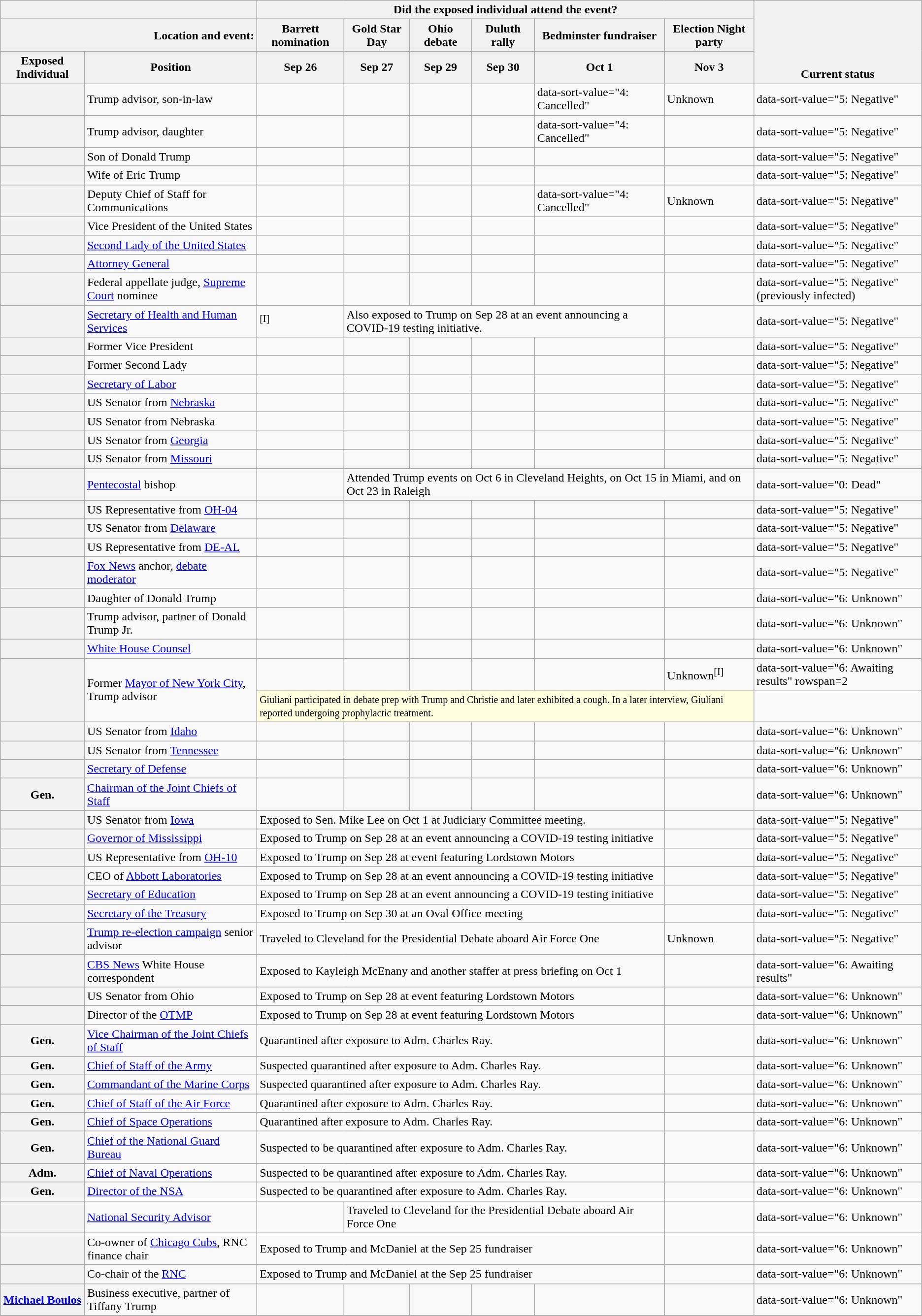<table class="wikitable sortable plainrowheaders">
<tr valign=bottom>
<th scope="col" colspan=2></th>
<th scope="col" colspan=6>Did the exposed individual attend the event?</th>
<th scope="col" rowspan=3>Current status</th>
</tr>
<tr>
<th scope="col" colspan=2 style="text-align:right;">Location and event:</th>
<th scope="col">Barrett nomination</th>
<th scope="col">Gold Star Day</th>
<th scope="col">Ohio debate</th>
<th scope="col">Duluth rally</th>
<th scope="col">Bedminster fundraiser</th>
<th scope="col">Election Night party</th>
</tr>
<tr>
<th scope="col">Exposed Individual</th>
<th scope="col">Position</th>
<th scope="col">Sep 26</th>
<th scope="col">Sep 27</th>
<th scope="col">Sep 29</th>
<th scope="col">Sep 30</th>
<th scope="col">Oct 1</th>
<th scope="col">Nov 3</th>
</tr>
<tr>
<th scope="row"></th>
<td>Trump advisor, son-in-law</td>
<td></td>
<td></td>
<td></td>
<td></td>
<td>data-sort-value="4: Cancelled" </td>
<td>Unknown</td>
<td>data-sort-value="5: Negative" </td>
</tr>
<tr>
<th scope="row"></th>
<td>Trump advisor, daughter</td>
<td></td>
<td></td>
<td></td>
<td></td>
<td>data-sort-value="4: Cancelled" </td>
<td></td>
<td>data-sort-value="5: Negative" </td>
</tr>
<tr>
<th scope="row"></th>
<td>Son of Donald Trump</td>
<td></td>
<td></td>
<td></td>
<td></td>
<td></td>
<td></td>
<td>data-sort-value="5: Negative" </td>
</tr>
<tr>
<th scope="row"></th>
<td>Wife of Eric Trump</td>
<td></td>
<td></td>
<td></td>
<td></td>
<td></td>
<td></td>
<td>data-sort-value="5: Negative" </td>
</tr>
<tr>
<th scope="row"></th>
<td>Deputy Chief of Staff for Communications</td>
<td></td>
<td></td>
<td></td>
<td></td>
<td>data-sort-value="4: Cancelled" </td>
<td>Unknown</td>
<td>data-sort-value="5: Negative" </td>
</tr>
<tr>
<th scope="row"></th>
<td>Vice President of the United States</td>
<td></td>
<td></td>
<td></td>
<td></td>
<td></td>
<td></td>
<td>data-sort-value="5: Negative" </td>
</tr>
<tr>
<th scope="row"></th>
<td><a href='#'>Second Lady of the United States</a></td>
<td></td>
<td></td>
<td></td>
<td></td>
<td></td>
<td></td>
<td>data-sort-value="5: Negative" </td>
</tr>
<tr>
<th scope="row"></th>
<td><a href='#'>Attorney General</a></td>
<td></td>
<td></td>
<td></td>
<td></td>
<td></td>
<td></td>
<td>data-sort-value="5: Negative" </td>
</tr>
<tr>
<th scope="row"></th>
<td>Federal appellate judge, <a href='#'>Supreme Court</a> nominee</td>
<td></td>
<td></td>
<td></td>
<td></td>
<td></td>
<td></td>
<td>data-sort-value="5: Negative"  (previously infected)</td>
</tr>
<tr>
<th scope="row"></th>
<td><a href='#'>Secretary of Health and Human Services</a></td>
<td><sup><abbr>&#91;I&#93;</abbr></sup></td>
<td colspan=4>Also exposed to Trump on Sep 28 at an event announcing a COVID-19 testing initiative.</td>
<td></td>
<td>data-sort-value="5: Negative" </td>
</tr>
<tr>
<th scope="row"></th>
<td>Former Vice President</td>
<td></td>
<td></td>
<td></td>
<td></td>
<td></td>
<td></td>
<td>data-sort-value="5: Negative" </td>
</tr>
<tr>
<th scope="row"></th>
<td>Former Second Lady</td>
<td></td>
<td></td>
<td></td>
<td></td>
<td></td>
<td></td>
<td>data-sort-value="5: Negative" </td>
</tr>
<tr>
<th scope="row"></th>
<td><a href='#'>Secretary of Labor</a></td>
<td></td>
<td></td>
<td></td>
<td></td>
<td></td>
<td></td>
<td>data-sort-value="5: Negative" </td>
</tr>
<tr>
<th scope="row"></th>
<td>US Senator from <a href='#'>Nebraska</a></td>
<td></td>
<td></td>
<td></td>
<td></td>
<td></td>
<td></td>
<td>data-sort-value="5: Negative" </td>
</tr>
<tr>
<th scope="row"></th>
<td>US Senator from Nebraska</td>
<td></td>
<td></td>
<td></td>
<td></td>
<td></td>
<td></td>
<td>data-sort-value="5: Negative" </td>
</tr>
<tr>
<th scope="row"></th>
<td>US Senator from <a href='#'>Georgia</a></td>
<td></td>
<td></td>
<td></td>
<td></td>
<td></td>
<td></td>
<td>data-sort-value="5: Negative" </td>
</tr>
<tr>
<th scope="row"></th>
<td>US Senator from <a href='#'>Missouri</a></td>
<td></td>
<td></td>
<td></td>
<td></td>
<td></td>
<td></td>
<td>data-sort-value="5: Negative" </td>
</tr>
<tr>
<th scope="row"></th>
<td><a href='#'>Pentecostal</a> bishop</td>
<td></td>
<td colspan=5>Attended Trump events on Oct 6 in Cleveland Heights, on Oct 15 in Miami, and on Oct 23 in Raleigh</td>
<td>data-sort-value="0: Dead" </td>
</tr>
<tr>
<th scope="row"></th>
<td>US Representative from <a href='#'>OH-04</a></td>
<td></td>
<td></td>
<td></td>
<td></td>
<td></td>
<td></td>
<td>data-sort-value="5: Negative" </td>
</tr>
<tr>
<th scope="row"></th>
<td>US Senator from <a href='#'>Delaware</a></td>
<td></td>
<td></td>
<td></td>
<td></td>
<td></td>
<td></td>
<td>data-sort-value="5: Negative" </td>
</tr>
<tr>
</tr>
<tr>
<th scope="row"></th>
<td>US Representative from <a href='#'>DE-AL</a></td>
<td></td>
<td></td>
<td></td>
<td></td>
<td></td>
<td></td>
<td>data-sort-value="5: Negative" </td>
</tr>
<tr>
<th scope="row"></th>
<td><a href='#'>Fox News</a> anchor, <a href='#'>debate moderator</a></td>
<td></td>
<td></td>
<td></td>
<td></td>
<td></td>
<td></td>
<td>data-sort-value="5: Negative" </td>
</tr>
<tr>
<th scope="row"></th>
<td>Daughter of Donald Trump</td>
<td></td>
<td></td>
<td></td>
<td></td>
<td></td>
<td></td>
<td>data-sort-value="6: Unknown" </td>
</tr>
<tr>
<th scope="row"></th>
<td>Trump advisor, partner of Donald Trump Jr.</td>
<td></td>
<td></td>
<td></td>
<td></td>
<td></td>
<td></td>
<td>data-sort-value="6: Unknown" </td>
</tr>
<tr>
<th scope="row"></th>
<td><a href='#'>White House Counsel</a></td>
<td></td>
<td></td>
<td></td>
<td></td>
<td></td>
<td></td>
<td>data-sort-value="6: Unknown" </td>
</tr>
<tr>
<th scope="row" rowspan=2></th>
<td rowspan=2>Former <a href='#'>Mayor of New York City</a>, Trump advisor</td>
<td></td>
<td></td>
<td></td>
<td></td>
<td></td>
<td>Unknown<sup><abbr>&#91;I&#93;</abbr></sup></td>
<td>data-sort-value="6: Awaiting results" rowspan=2 </td>
</tr>
<tr>
<td colspan=6 style="background-color: lightyellow;"><small>Giuliani participated in debate prep with Trump and Christie and later exhibited a cough. In a later interview, Giuliani reported undergoing prophylactic treatment.</small></td>
</tr>
<tr>
<th scope="row"></th>
<td>US Senator from <a href='#'>Idaho</a></td>
<td></td>
<td></td>
<td></td>
<td></td>
<td></td>
<td></td>
<td>data-sort-value="6: Unknown" </td>
</tr>
<tr>
<th scope="row" nowrap></th>
<td>US Senator from <a href='#'>Tennessee</a></td>
<td></td>
<td></td>
<td></td>
<td></td>
<td></td>
<td></td>
<td>data-sort-value="6: Unknown" </td>
</tr>
<tr>
<th scope="row"></th>
<td><a href='#'>Secretary of Defense</a></td>
<td></td>
<td></td>
<td></td>
<td></td>
<td></td>
<td></td>
<td>data-sort-value="6: Unknown" </td>
</tr>
<tr>
<th scope="row">Gen. </th>
<td><a href='#'>Chairman of the Joint Chiefs of Staff</a></td>
<td></td>
<td></td>
<td></td>
<td></td>
<td></td>
<td></td>
<td>data-sort-value="6: Unknown" </td>
</tr>
<tr>
<th scope="row"></th>
<td>US Senator from <a href='#'>Iowa</a></td>
<td colspan=5>Exposed to Sen. Mike Lee on Oct 1 at Judiciary Committee meeting.</td>
<td></td>
<td>data-sort-value="5: Negative" </td>
</tr>
<tr>
<th scope="row"></th>
<td><a href='#'>Governor of Mississippi</a></td>
<td colspan=5>Exposed to Trump on Sep 28 at an event announcing a COVID-19 testing initiative</td>
<td></td>
<td>data-sort-value="5: Negative" </td>
</tr>
<tr>
<th scope="row"></th>
<td>US Representative from <a href='#'>OH-10</a></td>
<td colspan=5>Exposed to Trump on Sep 28 at event featuring Lordstown Motors</td>
<td></td>
<td>data-sort-value="5: Negative" </td>
</tr>
<tr>
<th scope="row"></th>
<td>CEO of <a href='#'>Abbott Laboratories</a></td>
<td colspan=5>Exposed to Trump on Sep 28 at an event announcing a COVID-19 testing initiative</td>
<td></td>
<td>data-sort-value="5: Negative" </td>
</tr>
<tr>
<th scope="row"></th>
<td><a href='#'>Secretary of Education</a></td>
<td colspan=5>Exposed to Trump on Sep 28 at an event announcing a COVID-19 testing initiative</td>
<td></td>
<td>data-sort-value="5: Negative" </td>
</tr>
<tr>
<th scope="row"></th>
<td><a href='#'>Secretary of the Treasury</a></td>
<td colspan=5>Exposed to Trump on Sep 30 at an Oval Office meeting</td>
<td></td>
<td>data-sort-value="5: Negative" </td>
</tr>
<tr>
<th scope="row"></th>
<td><a href='#'>Trump re-election campaign</a> senior advisor</td>
<td colspan=5>Traveled to Cleveland for the Presidential Debate aboard Air Force One</td>
<td>Unknown</td>
<td>data-sort-value="5: Negative" </td>
</tr>
<tr>
<th scope="row"></th>
<td><a href='#'>CBS News</a> White House correspondent</td>
<td colspan=5>Exposed to Kayleigh McEnany and another staffer at press briefing on Oct 1</td>
<td></td>
<td>data-sort-value="6: Awaiting results" </td>
</tr>
<tr>
<th scope="row"></th>
<td>US Senator from Ohio</td>
<td colspan=5>Exposed to Trump on Sep 28 at event featuring Lordstown Motors</td>
<td></td>
<td>data-sort-value="6: Unknown" </td>
</tr>
<tr>
<th scope="row"></th>
<td>Director of the <a href='#'>OTMP</a></td>
<td colspan=5>Exposed to Trump on Sep 28 at event featuring Lordstown Motors</td>
<td></td>
<td>data-sort-value="6: Unknown" </td>
</tr>
<tr>
<th scope="row">Gen. </th>
<td><a href='#'>Vice Chairman of the Joint Chiefs of Staff</a></td>
<td colspan=5>Quarantined after exposure to Adm. Charles Ray.</td>
<td></td>
<td>data-sort-value="6: Unknown" </td>
</tr>
<tr>
<th scope="row">Gen. </th>
<td><a href='#'>Chief of Staff of the Army</a></td>
<td colspan=5>Suspected quarantined after exposure to Adm. Charles Ray.</td>
<td></td>
<td>data-sort-value="6: Unknown" </td>
</tr>
<tr>
<th scope="row">Gen. </th>
<td><a href='#'>Commandant of the Marine Corps</a></td>
<td colspan=5>Suspected quarantined after exposure to Adm. Charles Ray.</td>
<td></td>
<td>data-sort-value="6: Unknown" </td>
</tr>
<tr>
<th scope="row">Gen. </th>
<td><a href='#'>Chief of Staff of the Air Force</a></td>
<td colspan=5>Quarantined after exposure to Adm. Charles Ray.</td>
<td></td>
<td>data-sort-value="6: Unknown" </td>
</tr>
<tr>
<th scope="row">Gen. </th>
<td><a href='#'>Chief of Space Operations</a></td>
<td colspan=5>Quarantined after exposure to Adm. Charles Ray.</td>
<td></td>
<td>data-sort-value="6: Unknown" </td>
</tr>
<tr>
<th scope="row">Gen. </th>
<td><a href='#'>Chief of the National Guard Bureau</a></td>
<td colspan=5>Suspected to be quarantined after exposure to Adm. Charles Ray.</td>
<td></td>
<td>data-sort-value="6: Unknown" </td>
</tr>
<tr>
<th scope="row">Adm. </th>
<td><a href='#'>Chief of Naval Operations</a></td>
<td colspan=5>Suspected to be quarantined after exposure to Adm. Charles Ray.</td>
<td></td>
<td>data-sort-value="6: Unknown" </td>
</tr>
<tr>
<th scope="row">Gen. </th>
<td><a href='#'>Director of the NSA</a></td>
<td colspan=5>Suspected to be quarantined after exposure to Adm. Charles Ray.</td>
<td></td>
<td>data-sort-value="6: Unknown" </td>
</tr>
<tr>
<th scope="row"></th>
<td><a href='#'>National Security Advisor</a></td>
<td></td>
<td colspan=4>Traveled to Cleveland for the Presidential Debate aboard Air Force One</td>
<td></td>
<td>data-sort-value="6: Unknown" </td>
</tr>
<tr>
<th scope="row"></th>
<td>Co-owner of <a href='#'>Chicago Cubs</a>, RNC finance chair</td>
<td colspan=5>Exposed to Trump and McDaniel at the Sep 25 fundraiser</td>
<td></td>
<td>data-sort-value="6: Unknown" </td>
</tr>
<tr>
<th scope="row"></th>
<td>Co-chair of the <a href='#'>RNC</a></td>
<td colspan=5>Exposed to Trump and McDaniel at the Sep 25 fundraiser</td>
<td></td>
<td>data-sort-value="6: Unknown" </td>
</tr>
<tr>
<th scope="row"><a href='#'>Michael Boulos</a></th>
<td>Business executive, partner of Tiffany Trump</td>
<td></td>
<td></td>
<td></td>
<td></td>
<td></td>
<td></td>
<td>data-sort-value="6: Unknown" </td>
</tr>
<tr>
</tr>
</table>
